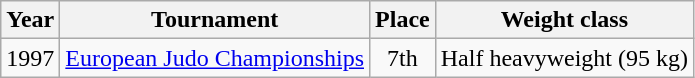<table class=wikitable>
<tr>
<th>Year</th>
<th>Tournament</th>
<th>Place</th>
<th>Weight class</th>
</tr>
<tr>
<td>1997</td>
<td><a href='#'>European Judo Championships</a></td>
<td align="center">7th</td>
<td>Half heavyweight (95 kg)</td>
</tr>
</table>
